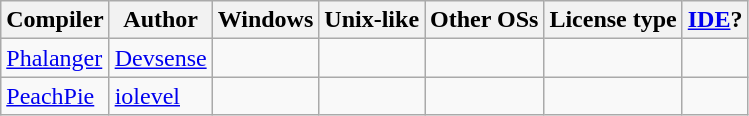<table class="wikitable sortable">
<tr>
<th>Compiler</th>
<th>Author</th>
<th>Windows</th>
<th>Unix-like</th>
<th>Other OSs</th>
<th>License type</th>
<th><a href='#'>IDE</a>?</th>
</tr>
<tr>
<td><a href='#'>Phalanger</a></td>
<td><a href='#'>Devsense</a></td>
<td></td>
<td></td>
<td></td>
<td></td>
<td></td>
</tr>
<tr>
<td><a href='#'>PeachPie</a></td>
<td><a href='#'>iolevel</a></td>
<td></td>
<td></td>
<td></td>
<td></td>
<td></td>
</tr>
</table>
